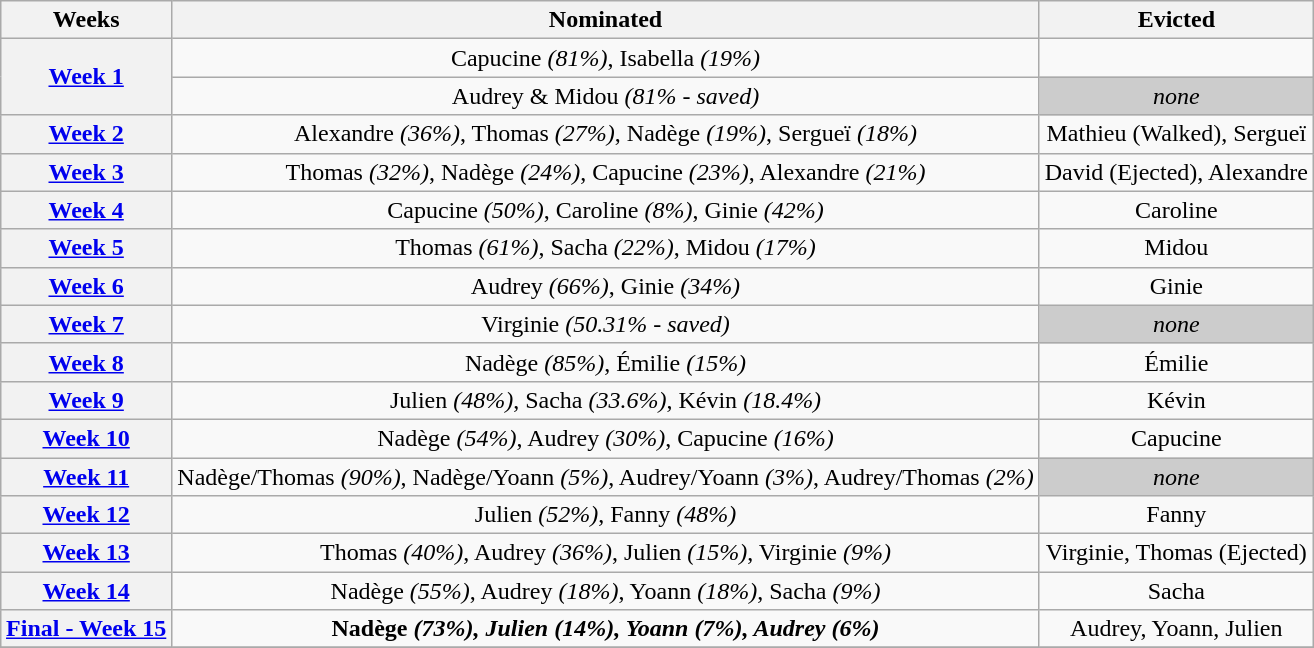<table class="wikitable" style="font-size:100%; text-align:center; margin-left: auto; margin-right: auto">
<tr>
<th>Weeks</th>
<th>Nominated</th>
<th>Evicted</th>
</tr>
<tr>
<th rowspan="2"><a href='#'>Week 1</a></th>
<td>Capucine <em>(81%)</em>, Isabella <em>(19%)</em></td>
<td></td>
</tr>
<tr>
<td>Audrey & Midou <em>(81% - saved)</em></td>
<td style="background:#CCCCCC; text-align:center"><em>none</em></td>
</tr>
<tr>
<th><a href='#'>Week 2</a></th>
<td>Alexandre <em>(36%)</em>, Thomas <em>(27%)</em>, Nadège <em>(19%)</em>, Sergueï <em>(18%)</em></td>
<td>Mathieu (Walked), Sergueï</td>
</tr>
<tr>
<th><a href='#'>Week 3</a></th>
<td>Thomas <em>(32%)</em>, Nadège <em>(24%)</em>, Capucine <em>(23%)</em>, Alexandre <em>(21%)</em></td>
<td>David (Ejected), Alexandre</td>
</tr>
<tr>
<th><a href='#'>Week 4</a></th>
<td>Capucine <em>(50%)</em>, Caroline <em>(8%)</em>, Ginie <em>(42%)</em></td>
<td>Caroline</td>
</tr>
<tr>
<th><a href='#'>Week 5</a></th>
<td>Thomas <em>(61%)</em>, Sacha <em>(22%)</em>, Midou <em>(17%)</em></td>
<td>Midou</td>
</tr>
<tr>
<th><a href='#'>Week 6</a></th>
<td>Audrey <em>(66%)</em>, Ginie <em>(34%)</em></td>
<td>Ginie</td>
</tr>
<tr>
<th><a href='#'>Week 7</a></th>
<td>Virginie <em>(50.31% - saved)</em></td>
<td style="background:#CCCCCC; text-align:center"><em>none</em></td>
</tr>
<tr>
<th><a href='#'>Week 8</a></th>
<td>Nadège <em>(85%)</em>, Émilie <em>(15%)</em></td>
<td>Émilie</td>
</tr>
<tr>
<th><a href='#'>Week 9</a></th>
<td>Julien <em>(48%)</em>,  Sacha <em>(33.6%)</em>, Kévin <em>(18.4%)</em></td>
<td>Kévin</td>
</tr>
<tr>
<th><a href='#'>Week 10</a></th>
<td>Nadège <em>(54%)</em>, Audrey <em>(30%)</em>, Capucine <em>(16%)</em></td>
<td>Capucine</td>
</tr>
<tr>
<th><a href='#'>Week 11</a></th>
<td>Nadège/Thomas <em>(90%)</em>, Nadège/Yoann <em>(5%)</em>, Audrey/Yoann <em>(3%)</em>, Audrey/Thomas <em>(2%)</em></td>
<td style="background:#CCCCCC; text-align:center"><em>none</em></td>
</tr>
<tr>
<th><a href='#'>Week 12</a></th>
<td>Julien <em>(52%)</em>, Fanny <em>(48%)</em></td>
<td>Fanny</td>
</tr>
<tr>
<th><a href='#'>Week 13</a></th>
<td>Thomas <em>(40%)</em>, Audrey <em>(36%)</em>, Julien <em>(15%)</em>, Virginie <em>(9%)</em></td>
<td>Virginie, Thomas (Ejected)</td>
</tr>
<tr>
<th><a href='#'>Week 14</a></th>
<td>Nadège <em>(55%)</em>, Audrey <em>(18%)</em>, Yoann <em>(18%)</em>, Sacha <em>(9%)</em></td>
<td>Sacha</td>
</tr>
<tr>
<th><a href='#'>Final - Week 15</a></th>
<td><strong>Nadège <em>(73%)<strong><em>, Julien </em>(14%)<em>, Yoann </em>(7%)<em>, Audrey </em>(6%)<em></td>
<td>Audrey, Yoann, Julien</td>
</tr>
<tr>
</tr>
</table>
